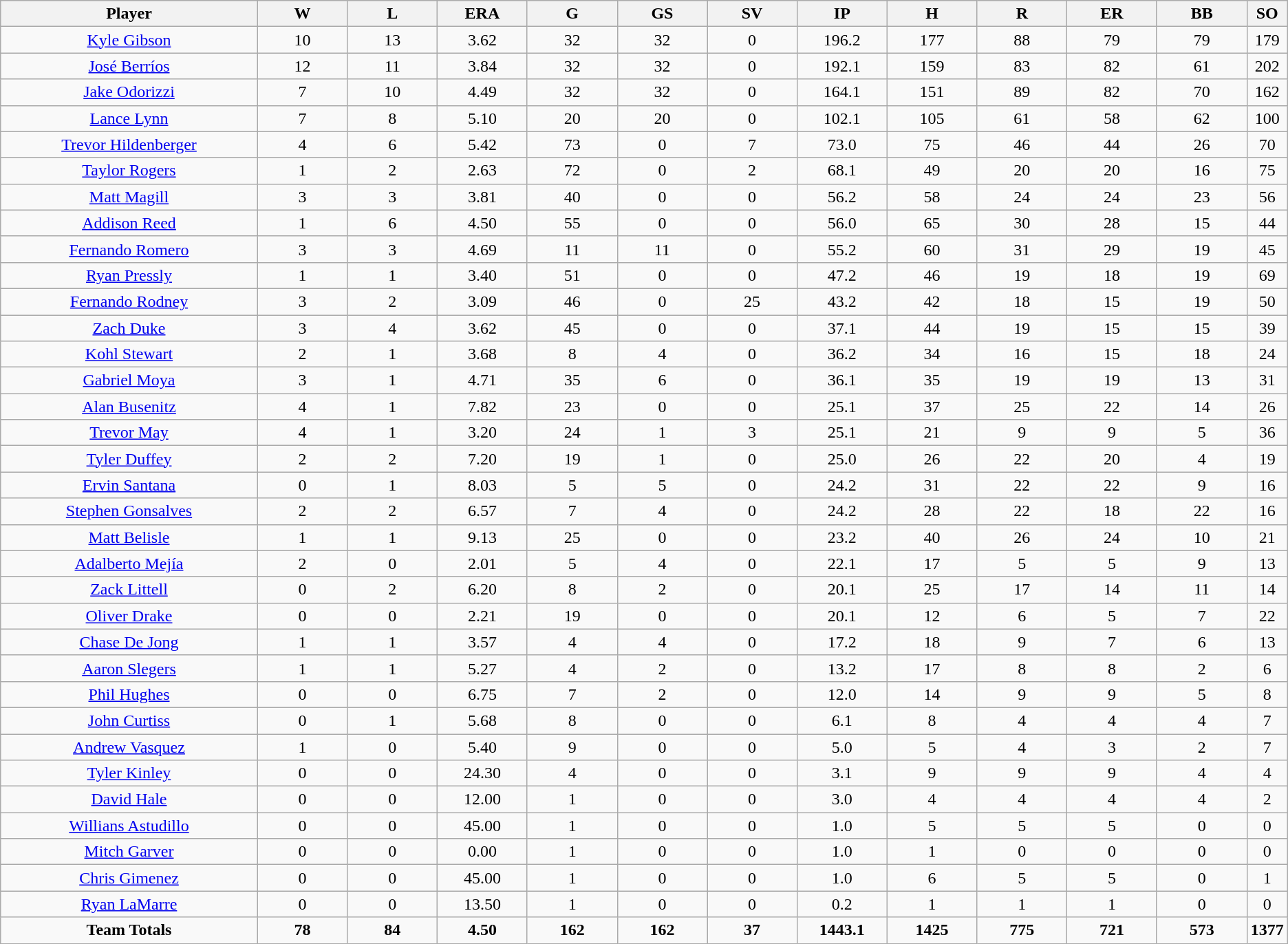<table class=wikitable style="text-align:center">
<tr>
<th bgcolor=#DDDDFF; width="20%">Player</th>
<th bgcolor=#DDDDFF; width="7%">W</th>
<th bgcolor=#DDDDFF; width="7%">L</th>
<th bgcolor=#DDDDFF; width="7%">ERA</th>
<th bgcolor=#DDDDFF; width="7%">G</th>
<th bgcolor=#DDDDFF; width="7%">GS</th>
<th bgcolor=#DDDDFF; width="7%">SV</th>
<th bgcolor=#DDDDFF; width="7%">IP</th>
<th bgcolor=#DDDDFF; width="7%">H</th>
<th bgcolor=#DDDDFF; width="7%">R</th>
<th bgcolor=#DDDDFF; width="7%">ER</th>
<th bgcolor=#DDDDFF; width="7%">BB</th>
<th bgcolor=#DDDDFF; width="7%">SO</th>
</tr>
<tr>
<td><a href='#'>Kyle Gibson</a></td>
<td>10</td>
<td>13</td>
<td>3.62</td>
<td>32</td>
<td>32</td>
<td>0</td>
<td>196.2</td>
<td>177</td>
<td>88</td>
<td>79</td>
<td>79</td>
<td>179</td>
</tr>
<tr>
<td><a href='#'>José Berríos</a></td>
<td>12</td>
<td>11</td>
<td>3.84</td>
<td>32</td>
<td>32</td>
<td>0</td>
<td>192.1</td>
<td>159</td>
<td>83</td>
<td>82</td>
<td>61</td>
<td>202</td>
</tr>
<tr>
<td><a href='#'>Jake Odorizzi</a></td>
<td>7</td>
<td>10</td>
<td>4.49</td>
<td>32</td>
<td>32</td>
<td>0</td>
<td>164.1</td>
<td>151</td>
<td>89</td>
<td>82</td>
<td>70</td>
<td>162</td>
</tr>
<tr>
<td><a href='#'>Lance Lynn</a></td>
<td>7</td>
<td>8</td>
<td>5.10</td>
<td>20</td>
<td>20</td>
<td>0</td>
<td>102.1</td>
<td>105</td>
<td>61</td>
<td>58</td>
<td>62</td>
<td>100</td>
</tr>
<tr>
<td><a href='#'>Trevor Hildenberger</a></td>
<td>4</td>
<td>6</td>
<td>5.42</td>
<td>73</td>
<td>0</td>
<td>7</td>
<td>73.0</td>
<td>75</td>
<td>46</td>
<td>44</td>
<td>26</td>
<td>70</td>
</tr>
<tr>
<td><a href='#'>Taylor Rogers</a></td>
<td>1</td>
<td>2</td>
<td>2.63</td>
<td>72</td>
<td>0</td>
<td>2</td>
<td>68.1</td>
<td>49</td>
<td>20</td>
<td>20</td>
<td>16</td>
<td>75</td>
</tr>
<tr>
<td><a href='#'>Matt Magill</a></td>
<td>3</td>
<td>3</td>
<td>3.81</td>
<td>40</td>
<td>0</td>
<td>0</td>
<td>56.2</td>
<td>58</td>
<td>24</td>
<td>24</td>
<td>23</td>
<td>56</td>
</tr>
<tr>
<td><a href='#'>Addison Reed</a></td>
<td>1</td>
<td>6</td>
<td>4.50</td>
<td>55</td>
<td>0</td>
<td>0</td>
<td>56.0</td>
<td>65</td>
<td>30</td>
<td>28</td>
<td>15</td>
<td>44</td>
</tr>
<tr>
<td><a href='#'>Fernando Romero</a></td>
<td>3</td>
<td>3</td>
<td>4.69</td>
<td>11</td>
<td>11</td>
<td>0</td>
<td>55.2</td>
<td>60</td>
<td>31</td>
<td>29</td>
<td>19</td>
<td>45</td>
</tr>
<tr>
<td><a href='#'>Ryan Pressly</a></td>
<td>1</td>
<td>1</td>
<td>3.40</td>
<td>51</td>
<td>0</td>
<td>0</td>
<td>47.2</td>
<td>46</td>
<td>19</td>
<td>18</td>
<td>19</td>
<td>69</td>
</tr>
<tr>
<td><a href='#'>Fernando Rodney</a></td>
<td>3</td>
<td>2</td>
<td>3.09</td>
<td>46</td>
<td>0</td>
<td>25</td>
<td>43.2</td>
<td>42</td>
<td>18</td>
<td>15</td>
<td>19</td>
<td>50</td>
</tr>
<tr>
<td><a href='#'>Zach Duke</a></td>
<td>3</td>
<td>4</td>
<td>3.62</td>
<td>45</td>
<td>0</td>
<td>0</td>
<td>37.1</td>
<td>44</td>
<td>19</td>
<td>15</td>
<td>15</td>
<td>39</td>
</tr>
<tr>
<td><a href='#'>Kohl Stewart</a></td>
<td>2</td>
<td>1</td>
<td>3.68</td>
<td>8</td>
<td>4</td>
<td>0</td>
<td>36.2</td>
<td>34</td>
<td>16</td>
<td>15</td>
<td>18</td>
<td>24</td>
</tr>
<tr>
<td><a href='#'>Gabriel Moya</a></td>
<td>3</td>
<td>1</td>
<td>4.71</td>
<td>35</td>
<td>6</td>
<td>0</td>
<td>36.1</td>
<td>35</td>
<td>19</td>
<td>19</td>
<td>13</td>
<td>31</td>
</tr>
<tr>
<td><a href='#'>Alan Busenitz</a></td>
<td>4</td>
<td>1</td>
<td>7.82</td>
<td>23</td>
<td>0</td>
<td>0</td>
<td>25.1</td>
<td>37</td>
<td>25</td>
<td>22</td>
<td>14</td>
<td>26</td>
</tr>
<tr>
<td><a href='#'>Trevor May</a></td>
<td>4</td>
<td>1</td>
<td>3.20</td>
<td>24</td>
<td>1</td>
<td>3</td>
<td>25.1</td>
<td>21</td>
<td>9</td>
<td>9</td>
<td>5</td>
<td>36</td>
</tr>
<tr>
<td><a href='#'>Tyler Duffey</a></td>
<td>2</td>
<td>2</td>
<td>7.20</td>
<td>19</td>
<td>1</td>
<td>0</td>
<td>25.0</td>
<td>26</td>
<td>22</td>
<td>20</td>
<td>4</td>
<td>19</td>
</tr>
<tr>
<td><a href='#'>Ervin Santana</a></td>
<td>0</td>
<td>1</td>
<td>8.03</td>
<td>5</td>
<td>5</td>
<td>0</td>
<td>24.2</td>
<td>31</td>
<td>22</td>
<td>22</td>
<td>9</td>
<td>16</td>
</tr>
<tr>
<td><a href='#'>Stephen Gonsalves</a></td>
<td>2</td>
<td>2</td>
<td>6.57</td>
<td>7</td>
<td>4</td>
<td>0</td>
<td>24.2</td>
<td>28</td>
<td>22</td>
<td>18</td>
<td>22</td>
<td>16</td>
</tr>
<tr>
<td><a href='#'>Matt Belisle</a></td>
<td>1</td>
<td>1</td>
<td>9.13</td>
<td>25</td>
<td>0</td>
<td>0</td>
<td>23.2</td>
<td>40</td>
<td>26</td>
<td>24</td>
<td>10</td>
<td>21</td>
</tr>
<tr>
<td><a href='#'>Adalberto Mejía</a></td>
<td>2</td>
<td>0</td>
<td>2.01</td>
<td>5</td>
<td>4</td>
<td>0</td>
<td>22.1</td>
<td>17</td>
<td>5</td>
<td>5</td>
<td>9</td>
<td>13</td>
</tr>
<tr>
<td><a href='#'>Zack Littell</a></td>
<td>0</td>
<td>2</td>
<td>6.20</td>
<td>8</td>
<td>2</td>
<td>0</td>
<td>20.1</td>
<td>25</td>
<td>17</td>
<td>14</td>
<td>11</td>
<td>14</td>
</tr>
<tr>
<td><a href='#'>Oliver Drake</a></td>
<td>0</td>
<td>0</td>
<td>2.21</td>
<td>19</td>
<td>0</td>
<td>0</td>
<td>20.1</td>
<td>12</td>
<td>6</td>
<td>5</td>
<td>7</td>
<td>22</td>
</tr>
<tr>
<td><a href='#'>Chase De Jong</a></td>
<td>1</td>
<td>1</td>
<td>3.57</td>
<td>4</td>
<td>4</td>
<td>0</td>
<td>17.2</td>
<td>18</td>
<td>9</td>
<td>7</td>
<td>6</td>
<td>13</td>
</tr>
<tr>
<td><a href='#'>Aaron Slegers</a></td>
<td>1</td>
<td>1</td>
<td>5.27</td>
<td>4</td>
<td>2</td>
<td>0</td>
<td>13.2</td>
<td>17</td>
<td>8</td>
<td>8</td>
<td>2</td>
<td>6</td>
</tr>
<tr>
<td><a href='#'>Phil Hughes</a></td>
<td>0</td>
<td>0</td>
<td>6.75</td>
<td>7</td>
<td>2</td>
<td>0</td>
<td>12.0</td>
<td>14</td>
<td>9</td>
<td>9</td>
<td>5</td>
<td>8</td>
</tr>
<tr>
<td><a href='#'>John Curtiss</a></td>
<td>0</td>
<td>1</td>
<td>5.68</td>
<td>8</td>
<td>0</td>
<td>0</td>
<td>6.1</td>
<td>8</td>
<td>4</td>
<td>4</td>
<td>4</td>
<td>7</td>
</tr>
<tr>
<td><a href='#'>Andrew Vasquez</a></td>
<td>1</td>
<td>0</td>
<td>5.40</td>
<td>9</td>
<td>0</td>
<td>0</td>
<td>5.0</td>
<td>5</td>
<td>4</td>
<td>3</td>
<td>2</td>
<td>7</td>
</tr>
<tr>
<td><a href='#'>Tyler Kinley</a></td>
<td>0</td>
<td>0</td>
<td>24.30</td>
<td>4</td>
<td>0</td>
<td>0</td>
<td>3.1</td>
<td>9</td>
<td>9</td>
<td>9</td>
<td>4</td>
<td>4</td>
</tr>
<tr>
<td><a href='#'>David Hale</a></td>
<td>0</td>
<td>0</td>
<td>12.00</td>
<td>1</td>
<td>0</td>
<td>0</td>
<td>3.0</td>
<td>4</td>
<td>4</td>
<td>4</td>
<td>4</td>
<td>2</td>
</tr>
<tr>
<td><a href='#'>Willians Astudillo</a></td>
<td>0</td>
<td>0</td>
<td>45.00</td>
<td>1</td>
<td>0</td>
<td>0</td>
<td>1.0</td>
<td>5</td>
<td>5</td>
<td>5</td>
<td>0</td>
<td>0</td>
</tr>
<tr>
<td><a href='#'>Mitch Garver</a></td>
<td>0</td>
<td>0</td>
<td>0.00</td>
<td>1</td>
<td>0</td>
<td>0</td>
<td>1.0</td>
<td>1</td>
<td>0</td>
<td>0</td>
<td>0</td>
<td>0</td>
</tr>
<tr>
<td><a href='#'>Chris Gimenez</a></td>
<td>0</td>
<td>0</td>
<td>45.00</td>
<td>1</td>
<td>0</td>
<td>0</td>
<td>1.0</td>
<td>6</td>
<td>5</td>
<td>5</td>
<td>0</td>
<td>1</td>
</tr>
<tr>
<td><a href='#'>Ryan LaMarre</a></td>
<td>0</td>
<td>0</td>
<td>13.50</td>
<td>1</td>
<td>0</td>
<td>0</td>
<td>0.2</td>
<td>1</td>
<td>1</td>
<td>1</td>
<td>0</td>
<td>0</td>
</tr>
<tr>
<td><strong>Team Totals</strong></td>
<td><strong>78</strong></td>
<td><strong>84</strong></td>
<td><strong>4.50</strong></td>
<td><strong>162</strong></td>
<td><strong>162</strong></td>
<td><strong>37</strong></td>
<td><strong>1443.1</strong></td>
<td><strong>1425</strong></td>
<td><strong>775</strong></td>
<td><strong>721</strong></td>
<td><strong>573</strong></td>
<td><strong>1377</strong></td>
</tr>
</table>
